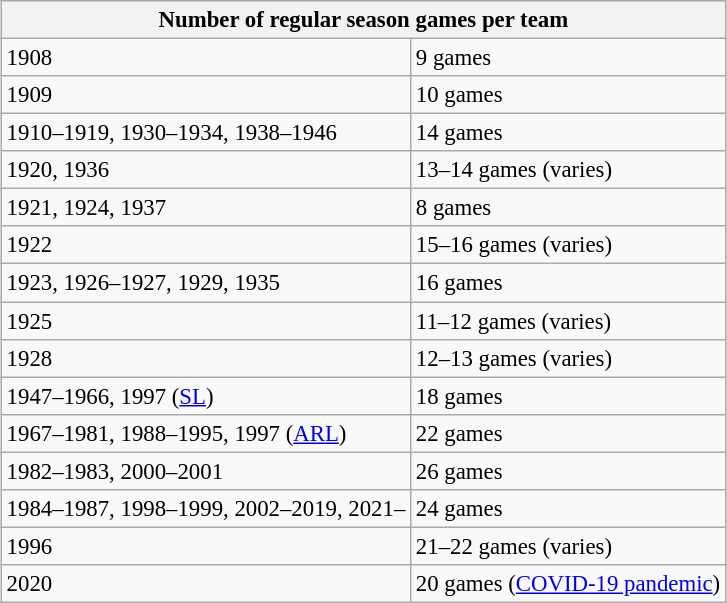<table class="wikitable" align="right" style="margin: 0 1em 1em 1em; border: 1px #aaa solid; border-collapse: collapse; font-size: 95%;">
<tr>
<th colspan="2">Number of regular season games per team</th>
</tr>
<tr>
<td>1908</td>
<td>9 games</td>
</tr>
<tr>
<td>1909</td>
<td>10 games</td>
</tr>
<tr>
<td>1910–1919, 1930–1934, 1938–1946</td>
<td>14 games</td>
</tr>
<tr>
<td>1920, 1936</td>
<td>13–14 games (varies)</td>
</tr>
<tr>
<td>1921, 1924, 1937</td>
<td>8 games</td>
</tr>
<tr>
<td>1922</td>
<td>15–16 games (varies)</td>
</tr>
<tr>
<td>1923, 1926–1927, 1929, 1935</td>
<td>16 games</td>
</tr>
<tr>
<td>1925</td>
<td>11–12 games (varies)</td>
</tr>
<tr>
<td>1928</td>
<td>12–13 games (varies)</td>
</tr>
<tr>
<td>1947–1966, 1997 (<a href='#'>SL</a>)</td>
<td>18 games</td>
</tr>
<tr>
<td>1967–1981, 1988–1995, 1997 (<a href='#'>ARL</a>)</td>
<td>22 games</td>
</tr>
<tr>
<td>1982–1983, 2000–2001</td>
<td>26 games</td>
</tr>
<tr>
<td>1984–1987, 1998–1999, 2002–2019, 2021–</td>
<td>24 games</td>
</tr>
<tr>
<td>1996</td>
<td>21–22 games (varies)</td>
</tr>
<tr>
<td>2020</td>
<td>20 games (<a href='#'>COVID-19 pandemic</a>)</td>
</tr>
</table>
